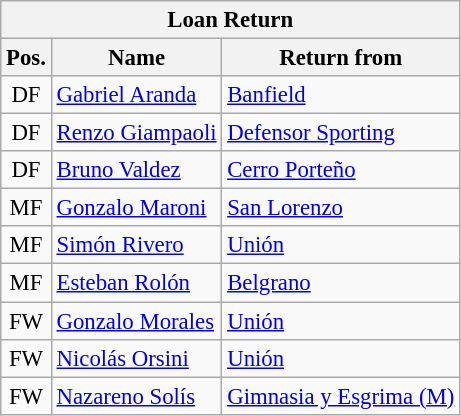<table class="wikitable" style="font-size:95%;">
<tr>
<th colspan="5">Loan Return</th>
</tr>
<tr>
<th>Pos.</th>
<th>Name</th>
<th>Return from</th>
</tr>
<tr>
<td align="center">DF</td>
<td> <a href='#'>Gabriel Aranda</a></td>
<td> <a href='#'>Banfield</a></td>
</tr>
<tr>
<td align="center">DF</td>
<td> <a href='#'>Renzo Giampaoli</a></td>
<td> <a href='#'>Defensor Sporting</a></td>
</tr>
<tr>
<td align="center">DF</td>
<td> <a href='#'>Bruno Valdez</a></td>
<td> <a href='#'>Cerro Porteño</a></td>
</tr>
<tr>
<td align="center">MF</td>
<td> <a href='#'>Gonzalo Maroni</a></td>
<td> <a href='#'>San Lorenzo</a></td>
</tr>
<tr>
<td align="center">MF</td>
<td> <a href='#'>Simón Rivero</a></td>
<td> <a href='#'>Unión</a></td>
</tr>
<tr>
<td align="center">MF</td>
<td> <a href='#'>Esteban Rolón</a></td>
<td> <a href='#'>Belgrano</a></td>
</tr>
<tr>
<td align="center">FW</td>
<td> <a href='#'>Gonzalo Morales</a></td>
<td> <a href='#'>Unión</a></td>
</tr>
<tr>
<td align="center">FW</td>
<td> <a href='#'>Nicolás Orsini</a></td>
<td> <a href='#'>Unión</a></td>
</tr>
<tr>
<td align="center">FW</td>
<td> <a href='#'>Nazareno Solís</a></td>
<td> <a href='#'>Gimnasia y Esgrima (M)</a></td>
</tr>
</table>
